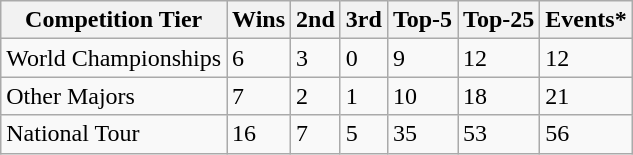<table class="wikitable">
<tr>
<th>Competition Tier</th>
<th>Wins</th>
<th>2nd</th>
<th>3rd</th>
<th>Top-5</th>
<th>Top-25</th>
<th>Events*</th>
</tr>
<tr>
<td>World Championships</td>
<td>6</td>
<td>3</td>
<td>0</td>
<td>9</td>
<td>12</td>
<td>12</td>
</tr>
<tr>
<td>Other Majors</td>
<td>7</td>
<td>2</td>
<td>1</td>
<td>10</td>
<td>18</td>
<td>21</td>
</tr>
<tr>
<td>National Tour</td>
<td>16</td>
<td>7</td>
<td>5</td>
<td>35</td>
<td>53</td>
<td>56</td>
</tr>
</table>
